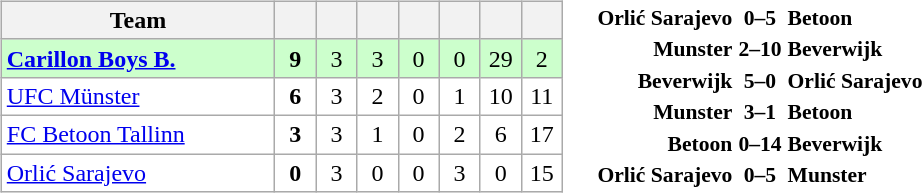<table>
<tr>
<td><br><table class="wikitable" style="text-align: center;">
<tr>
<th width="175">Team</th>
<th width="20"></th>
<th width="20"></th>
<th width="20"></th>
<th width="20"></th>
<th width="20"></th>
<th width="20"></th>
<th width="20"></th>
</tr>
<tr bgcolor="#ccffcc">
<td align="left"> <strong><a href='#'>Carillon Boys B.</a></strong></td>
<td><strong>9</strong></td>
<td>3</td>
<td>3</td>
<td>0</td>
<td>0</td>
<td>29</td>
<td>2</td>
</tr>
<tr bgcolor=ffffff>
<td align="left"> <a href='#'>UFC Münster</a></td>
<td><strong>6</strong></td>
<td>3</td>
<td>2</td>
<td>0</td>
<td>1</td>
<td>10</td>
<td>11</td>
</tr>
<tr bgcolor=ffffff>
<td align="left"> <a href='#'>FC Betoon Tallinn</a></td>
<td><strong>3</strong></td>
<td>3</td>
<td>1</td>
<td>0</td>
<td>2</td>
<td>6</td>
<td>17</td>
</tr>
<tr bgcolor=ffffff>
<td align="left"> <a href='#'>Orlić Sarajevo</a></td>
<td><strong>0</strong></td>
<td>3</td>
<td>0</td>
<td>0</td>
<td>3</td>
<td>0</td>
<td>15</td>
</tr>
</table>
</td>
<td><br><table style="font-size:90%; margin: 0 auto;">
<tr>
<td align="right"><strong>Orlić Sarajevo</strong></td>
<td align="center"><strong>0–5</strong></td>
<td><strong>Betoon</strong></td>
</tr>
<tr>
<td align="right"><strong>Munster</strong></td>
<td align="center"><strong>2–10</strong></td>
<td><strong>Beverwijk</strong></td>
</tr>
<tr>
<td align="right"><strong>Beverwijk</strong></td>
<td align="center"><strong>5–0</strong></td>
<td><strong>Orlić Sarajevo</strong></td>
</tr>
<tr>
<td align="right"><strong>Munster</strong></td>
<td align="center"><strong>3–1</strong></td>
<td><strong>Betoon</strong></td>
</tr>
<tr>
<td align="right"><strong>Betoon</strong></td>
<td align="center"><strong>0–14</strong></td>
<td><strong>Beverwijk</strong></td>
</tr>
<tr>
<td align="right"><strong>Orlić Sarajevo</strong></td>
<td align="center"><strong>0–5</strong></td>
<td><strong>Munster</strong></td>
</tr>
</table>
</td>
</tr>
</table>
